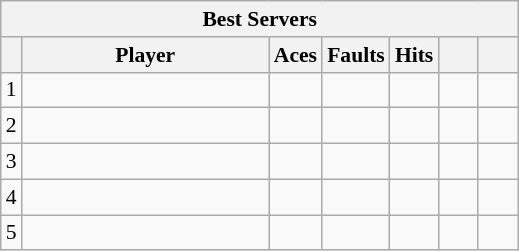<table class="wikitable sortable" style=font-size:90%>
<tr>
<th colspan=7>Best Servers</th>
</tr>
<tr>
<th></th>
<th width=158>Player</th>
<th width=20>Aces</th>
<th width=20>Faults</th>
<th width=20>Hits</th>
<th width=20></th>
<th width=20></th>
</tr>
<tr>
<td align=center>1</td>
<td></td>
<td align=center></td>
<td align=center></td>
<td align=center></td>
<td align=center></td>
<td align=center></td>
</tr>
<tr>
<td align=center>2</td>
<td></td>
<td align=center></td>
<td align=center></td>
<td align=center></td>
<td align=center></td>
<td align=center></td>
</tr>
<tr>
<td align=center>3</td>
<td></td>
<td align=center></td>
<td align=center></td>
<td align=center></td>
<td align=center></td>
<td align=center></td>
</tr>
<tr>
<td align=center>4</td>
<td></td>
<td align=center></td>
<td align=center></td>
<td align=center></td>
<td align=center></td>
<td align=center></td>
</tr>
<tr>
<td align=center>5</td>
<td></td>
<td align=center></td>
<td align=center></td>
<td align=center></td>
<td align=center></td>
<td align=center></td>
</tr>
</table>
